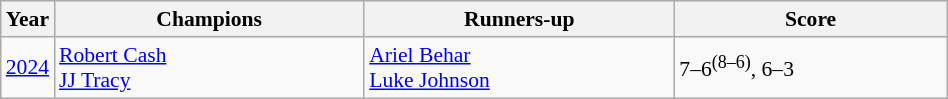<table class="wikitable" style="font-size:90%">
<tr>
<th>Year</th>
<th width="200">Champions</th>
<th width="200">Runners-up</th>
<th width="175">Score</th>
</tr>
<tr>
<td><a href='#'>2024</a></td>
<td> <a href='#'>Robert Cash</a><br> <a href='#'>JJ Tracy</a></td>
<td> <a href='#'>Ariel Behar</a><br> <a href='#'>Luke Johnson</a></td>
<td>7–6<sup>(8–6)</sup>, 6–3</td>
</tr>
</table>
